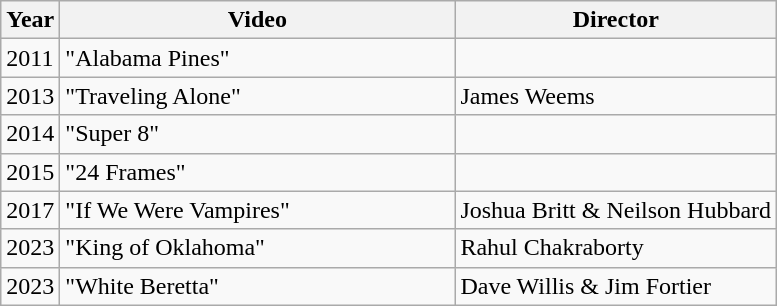<table class="wikitable plainrowheaders">
<tr>
<th>Year</th>
<th style="width:16em;">Video</th>
<th>Director</th>
</tr>
<tr>
<td>2011</td>
<td>"Alabama Pines"</td>
<td></td>
</tr>
<tr>
<td>2013</td>
<td>"Traveling Alone"</td>
<td>James Weems</td>
</tr>
<tr>
<td>2014</td>
<td>"Super 8"</td>
<td></td>
</tr>
<tr>
<td>2015</td>
<td>"24 Frames"</td>
<td></td>
</tr>
<tr>
<td>2017</td>
<td>"If We Were Vampires"</td>
<td>Joshua Britt & Neilson Hubbard</td>
</tr>
<tr>
<td>2023</td>
<td>"King of Oklahoma"</td>
<td>Rahul Chakraborty</td>
</tr>
<tr>
<td>2023</td>
<td>"White Beretta"</td>
<td>Dave Willis & Jim Fortier</td>
</tr>
</table>
